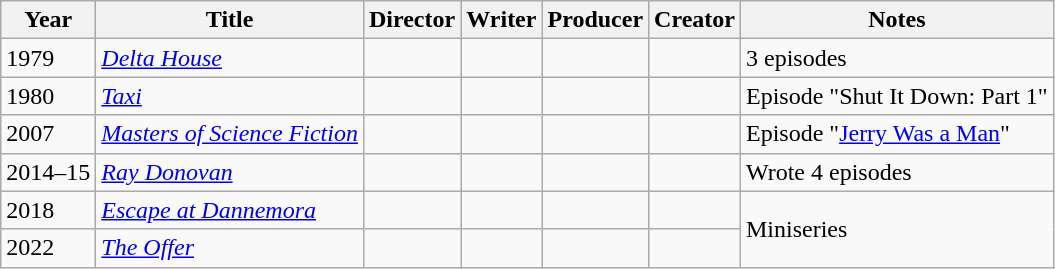<table class="wikitable">
<tr>
<th>Year</th>
<th>Title</th>
<th>Director</th>
<th>Writer</th>
<th>Producer</th>
<th>Creator</th>
<th>Notes</th>
</tr>
<tr>
<td>1979</td>
<td><em><a href='#'>Delta House</a></em></td>
<td></td>
<td></td>
<td></td>
<td></td>
<td>3 episodes</td>
</tr>
<tr>
<td>1980</td>
<td><em><a href='#'>Taxi</a></em></td>
<td></td>
<td></td>
<td></td>
<td></td>
<td>Episode "Shut It Down: Part 1"</td>
</tr>
<tr>
<td>2007</td>
<td><em><a href='#'>Masters of Science Fiction</a></em></td>
<td></td>
<td></td>
<td></td>
<td></td>
<td>Episode "<a href='#'>Jerry Was a Man</a>"</td>
</tr>
<tr>
<td>2014–15</td>
<td><em><a href='#'>Ray Donovan</a></em></td>
<td></td>
<td></td>
<td></td>
<td></td>
<td>Wrote 4 episodes</td>
</tr>
<tr>
<td>2018</td>
<td><em><a href='#'>Escape at Dannemora</a></em></td>
<td></td>
<td></td>
<td></td>
<td></td>
<td rowspan=2>Miniseries</td>
</tr>
<tr>
<td>2022</td>
<td><em><a href='#'>The Offer</a></em></td>
<td></td>
<td></td>
<td></td>
<td></td>
</tr>
</table>
